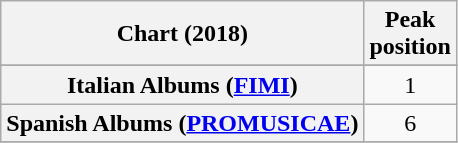<table class="wikitable sortable plainrowheaders" style="text-align:center">
<tr>
<th scope="col">Chart (2018)</th>
<th scope="col">Peak<br> position</th>
</tr>
<tr>
</tr>
<tr>
</tr>
<tr>
</tr>
<tr>
</tr>
<tr>
</tr>
<tr>
</tr>
<tr>
</tr>
<tr>
</tr>
<tr>
<th scope="row">Italian Albums (<a href='#'>FIMI</a>)</th>
<td>1</td>
</tr>
<tr>
<th scope="row">Spanish Albums (<a href='#'>PROMUSICAE</a>)</th>
<td>6</td>
</tr>
<tr>
</tr>
</table>
